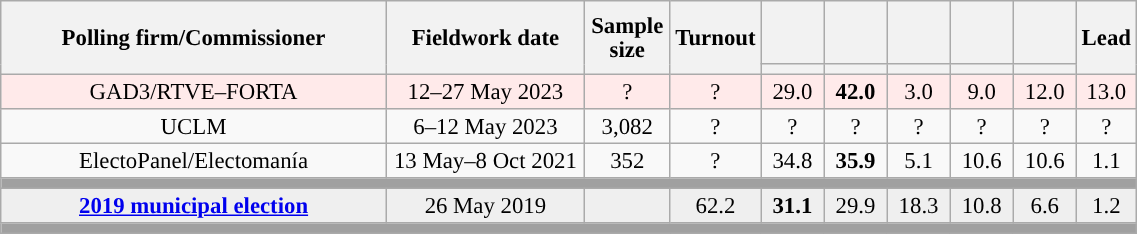<table class="wikitable collapsible collapsed" style="text-align:center; font-size:95%; line-height:16px;">
<tr style="height:42px;">
<th style="width:250px;" rowspan="2">Polling firm/Commissioner</th>
<th style="width:125px;" rowspan="2">Fieldwork date</th>
<th style="width:50px;" rowspan="2">Sample size</th>
<th style="width:45px;" rowspan="2">Turnout</th>
<th style="width:35px;"></th>
<th style="width:35px;"></th>
<th style="width:35px;"></th>
<th style="width:35px;"></th>
<th style="width:35px;"></th>
<th style="width:30px;" rowspan="2">Lead</th>
</tr>
<tr>
<th style="color:inherit;background:"></th>
<th style="color:inherit;background:"></th>
<th style="color:inherit;background:"></th>
<th style="color:inherit;background:"></th>
<th style="color:inherit;background:"></th>
</tr>
<tr style="background:#FFEAEA;">
<td>GAD3/RTVE–FORTA</td>
<td>12–27 May 2023</td>
<td>?</td>
<td>?</td>
<td>29.0<br></td>
<td><strong>42.0</strong><br></td>
<td>3.0<br></td>
<td>9.0<br></td>
<td>12.0<br></td>
<td style="background:">13.0</td>
</tr>
<tr>
<td>UCLM</td>
<td>6–12 May 2023</td>
<td>3,082</td>
<td>?</td>
<td>?<br></td>
<td>?<br></td>
<td>?<br></td>
<td>?<br></td>
<td>?<br></td>
<td style="background:">?</td>
</tr>
<tr>
<td>ElectoPanel/Electomanía</td>
<td>13 May–8 Oct 2021</td>
<td>352</td>
<td>?</td>
<td>34.8<br></td>
<td><strong>35.9</strong><br></td>
<td>5.1<br></td>
<td>10.6<br></td>
<td>10.6<br></td>
<td style="background:">1.1</td>
</tr>
<tr>
<td colspan="10" style="background:#A0A0A0"></td>
</tr>
<tr style="background:#EFEFEF;">
<td><strong><a href='#'>2019 municipal election</a></strong></td>
<td>26 May 2019</td>
<td></td>
<td>62.2</td>
<td><strong>31.1</strong><br></td>
<td>29.9<br></td>
<td>18.3<br></td>
<td>10.8<br></td>
<td>6.6<br></td>
<td style="background:">1.2</td>
</tr>
<tr>
<td colspan="10" style="background:#A0A0A0"></td>
</tr>
</table>
